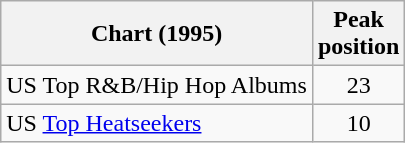<table class="wikitable">
<tr>
<th>Chart (1995)</th>
<th>Peak<br>position</th>
</tr>
<tr>
<td>US Top R&B/Hip Hop Albums</td>
<td align=center>23</td>
</tr>
<tr>
<td>US <a href='#'>Top Heatseekers</a></td>
<td align=center>10</td>
</tr>
</table>
